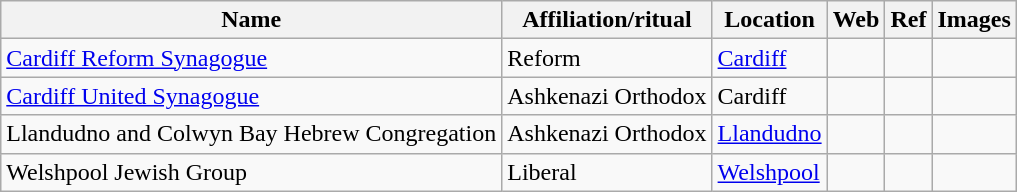<table class="wikitable sortable">
<tr>
<th>Name</th>
<th>Affiliation/ritual</th>
<th>Location</th>
<th>Web</th>
<th>Ref</th>
<th>Images</th>
</tr>
<tr>
<td><a href='#'>Cardiff Reform Synagogue</a></td>
<td>Reform</td>
<td><a href='#'>Cardiff</a></td>
<td></td>
<td></td>
<td></td>
</tr>
<tr>
<td><a href='#'>Cardiff United Synagogue</a></td>
<td>Ashkenazi Orthodox</td>
<td>Cardiff</td>
<td></td>
<td></td>
<td></td>
</tr>
<tr>
<td>Llandudno and Colwyn Bay Hebrew Congregation</td>
<td>Ashkenazi Orthodox</td>
<td><a href='#'>Llandudno</a></td>
<td></td>
<td></td>
<td></td>
</tr>
<tr>
<td>Welshpool Jewish Group</td>
<td>Liberal</td>
<td><a href='#'>Welshpool</a></td>
<td></td>
<td></td>
<td></td>
</tr>
</table>
